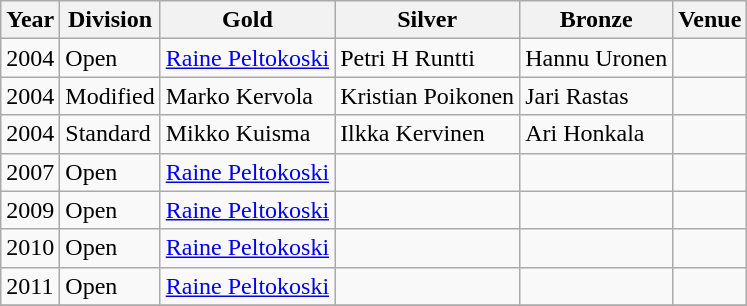<table class="wikitable sortable" style="text-align: left;">
<tr>
<th>Year</th>
<th>Division</th>
<th> Gold</th>
<th> Silver</th>
<th> Bronze</th>
<th>Venue</th>
</tr>
<tr>
<td>2004</td>
<td>Open</td>
<td><a href='#'>Raine Peltokoski</a></td>
<td>Petri H Runtti</td>
<td>Hannu Uronen</td>
<td></td>
</tr>
<tr>
<td>2004</td>
<td>Modified</td>
<td>Marko Kervola</td>
<td>Kristian Poikonen</td>
<td>Jari Rastas</td>
<td></td>
</tr>
<tr>
<td>2004</td>
<td>Standard</td>
<td>Mikko Kuisma</td>
<td>Ilkka Kervinen</td>
<td>Ari Honkala</td>
<td></td>
</tr>
<tr>
<td>2007</td>
<td>Open</td>
<td> <a href='#'>Raine Peltokoski</a></td>
<td></td>
<td></td>
<td></td>
</tr>
<tr>
<td>2009</td>
<td>Open</td>
<td> <a href='#'>Raine Peltokoski</a></td>
<td></td>
<td></td>
<td></td>
</tr>
<tr>
<td>2010</td>
<td>Open</td>
<td> <a href='#'>Raine Peltokoski</a></td>
<td></td>
<td></td>
<td></td>
</tr>
<tr>
<td>2011</td>
<td>Open</td>
<td> <a href='#'>Raine Peltokoski</a></td>
<td></td>
<td></td>
<td></td>
</tr>
<tr>
</tr>
</table>
